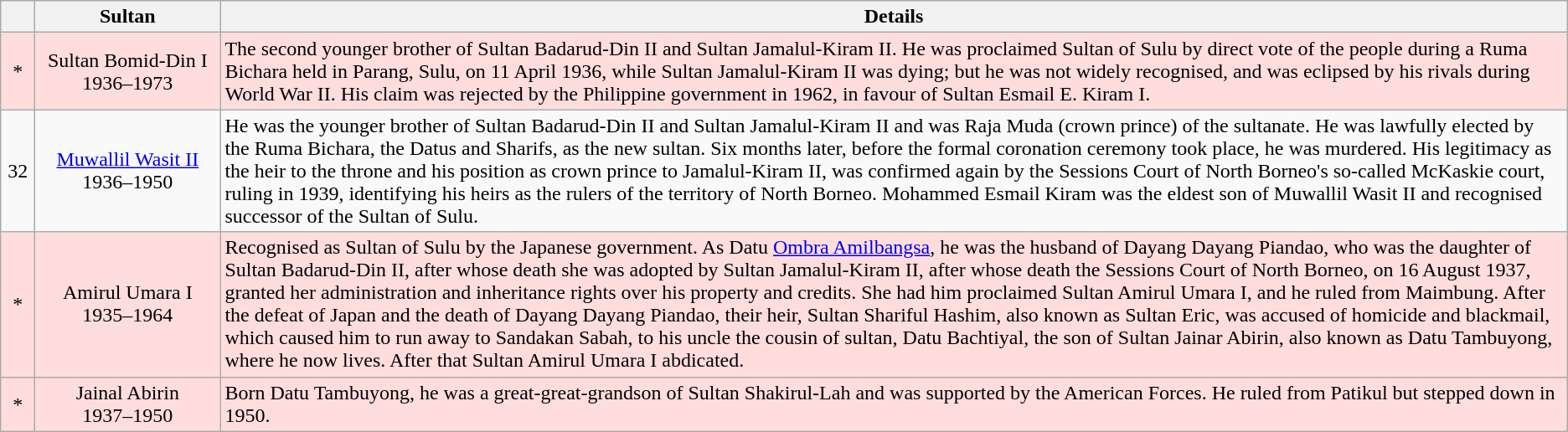<table class="wikitable">
<tr>
<th width="20"></th>
<th width="140">Sultan</th>
<th>Details</th>
</tr>
<tr>
<td align="center" bgcolor="#ffdddd">*</td>
<td align="center" bgcolor="#ffdddd">Sultan Bomid-Din I<br>1936–1973</td>
<td bgcolor="#ffdddd">The second younger brother of Sultan Badarud-Din II and Sultan Jamalul-Kiram II. He was proclaimed Sultan of Sulu by direct vote of the people during a Ruma Bichara held in Parang, Sulu, on 11 April 1936, while Sultan Jamalul-Kiram II was dying; but he was not widely recognised, and was eclipsed by his rivals during World War II. His claim was rejected by the Philippine government in 1962, in favour of Sultan Esmail E. Kiram I.</td>
</tr>
<tr>
<td align="center">32</td>
<td align="center"><a href='#'>Muwallil Wasit II</a><br>1936–1950</td>
<td>He was the younger brother of Sultan Badarud-Din II and Sultan Jamalul-Kiram II and was Raja Muda (crown prince) of the sultanate. He was lawfully elected by the Ruma Bichara, the Datus and Sharifs, as the new sultan. Six months later, before the formal coronation ceremony took place, he was murdered. His legitimacy as the heir to the throne and his position as crown prince to Jamalul-Kiram II, was confirmed again by the Sessions Court of North Borneo's so-called McKaskie court, ruling in 1939, identifying his heirs as the rulers of the territory of North Borneo. Mohammed Esmail Kiram was the eldest son of Muwallil Wasit II and recognised successor of the Sultan of Sulu.</td>
</tr>
<tr>
<td align="center" bgcolor="#ffdddd">*</td>
<td align="center" bgcolor="#ffdddd">Amirul Umara I<br>1935–1964</td>
<td bgcolor="#ffdddd">Recognised as Sultan of Sulu by the Japanese government. As Datu <a href='#'>Ombra Amilbangsa</a>, he was the husband of Dayang Dayang Piandao, who was the daughter of Sultan Badarud-Din II, after whose death she was adopted by Sultan Jamalul-Kiram II, after whose death the Sessions Court of North Borneo, on 16 August 1937, granted her administration and inheritance rights over his property and credits. She had him proclaimed Sultan Amirul Umara I, and he ruled from Maimbung. After the defeat of Japan and the death of Dayang Dayang Piandao, their heir, Sultan Shariful Hashim, also known as Sultan Eric, was accused of homicide and blackmail, which caused him to run away to Sandakan Sabah, to his uncle the cousin of sultan, Datu Bachtiyal, the son of Sultan Jainar Abirin, also known as Datu Tambuyong, where he now lives. After that Sultan Amirul Umara I abdicated.</td>
</tr>
<tr>
<td align="center" bgcolor="#ffdddd">*</td>
<td align="center" bgcolor="#ffdddd">Jainal Abirin<br>1937–1950</td>
<td bgcolor="#ffdddd">Born Datu Tambuyong, he was a great-great-grandson of Sultan Shakirul-Lah and was supported by the American Forces. He ruled from Patikul but stepped down in 1950.</td>
</tr>
</table>
